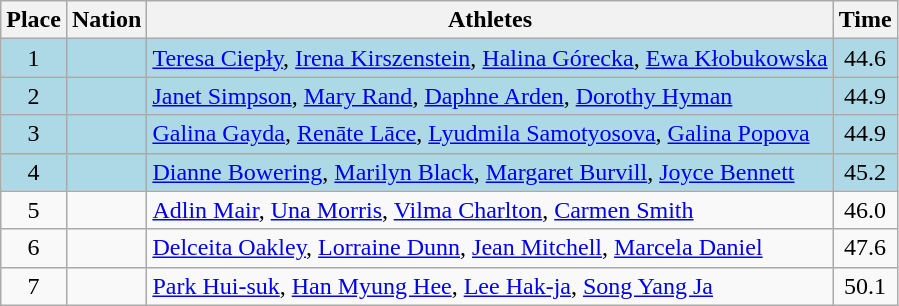<table class=wikitable>
<tr>
<th>Place</th>
<th>Nation</th>
<th>Athletes</th>
<th>Time</th>
</tr>
<tr align=center bgcolor=lightblue>
<td>1</td>
<td align=left></td>
<td align=left><a href='#'>Teresa Ciepły</a>, <a href='#'>Irena Kirszenstein</a>, <a href='#'>Halina Górecka</a>, <a href='#'>Ewa Kłobukowska</a></td>
<td>44.6</td>
</tr>
<tr align=center bgcolor=lightblue>
<td>2</td>
<td align=left></td>
<td align=left><a href='#'>Janet Simpson</a>, <a href='#'>Mary Rand</a>, <a href='#'>Daphne Arden</a>, <a href='#'>Dorothy Hyman</a></td>
<td>44.9</td>
</tr>
<tr align=center bgcolor=lightblue>
<td>3</td>
<td align=left></td>
<td align=left><a href='#'>Galina Gayda</a>, <a href='#'>Renāte Lāce</a>, <a href='#'>Lyudmila Samotyosova</a>, <a href='#'>Galina Popova</a></td>
<td>44.9</td>
</tr>
<tr align=center bgcolor=lightblue>
<td>4</td>
<td align=left></td>
<td align=left><a href='#'>Dianne Bowering</a>, <a href='#'>Marilyn Black</a>, <a href='#'>Margaret Burvill</a>, <a href='#'>Joyce Bennett</a></td>
<td>45.2</td>
</tr>
<tr align=center>
<td>5</td>
<td align=left></td>
<td align=left><a href='#'>Adlin Mair</a>, <a href='#'>Una Morris</a>, <a href='#'>Vilma Charlton</a>, <a href='#'>Carmen Smith</a></td>
<td>46.0</td>
</tr>
<tr align=center>
<td>6</td>
<td align=left></td>
<td align=left><a href='#'>Delceita Oakley</a>, <a href='#'>Lorraine Dunn</a>, <a href='#'>Jean Mitchell</a>, <a href='#'>Marcela Daniel</a></td>
<td>47.6</td>
</tr>
<tr align=center>
<td>7</td>
<td align=left></td>
<td align=left><a href='#'>Park Hui-suk</a>, <a href='#'>Han Myung Hee</a>, <a href='#'>Lee Hak-ja</a>, <a href='#'>Song Yang Ja</a></td>
<td>50.1</td>
</tr>
</table>
